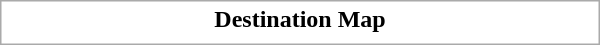<table class="collapsible collapsed" style="border:1px #aaa solid; width:25em; margin:0.2em auto">
<tr>
<th>Destination Map</th>
</tr>
<tr>
<td></td>
</tr>
</table>
